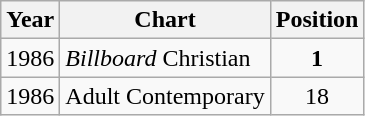<table class="wikitable">
<tr>
<th align="left">Year</th>
<th align="left">Chart</th>
<th align="left">Position</th>
</tr>
<tr>
<td align="left">1986</td>
<td align="left"><em>Billboard</em> Christian</td>
<td align="center"><strong>1</strong></td>
</tr>
<tr>
<td align="left">1986</td>
<td align="left">Adult Contemporary</td>
<td align="center">18</td>
</tr>
</table>
